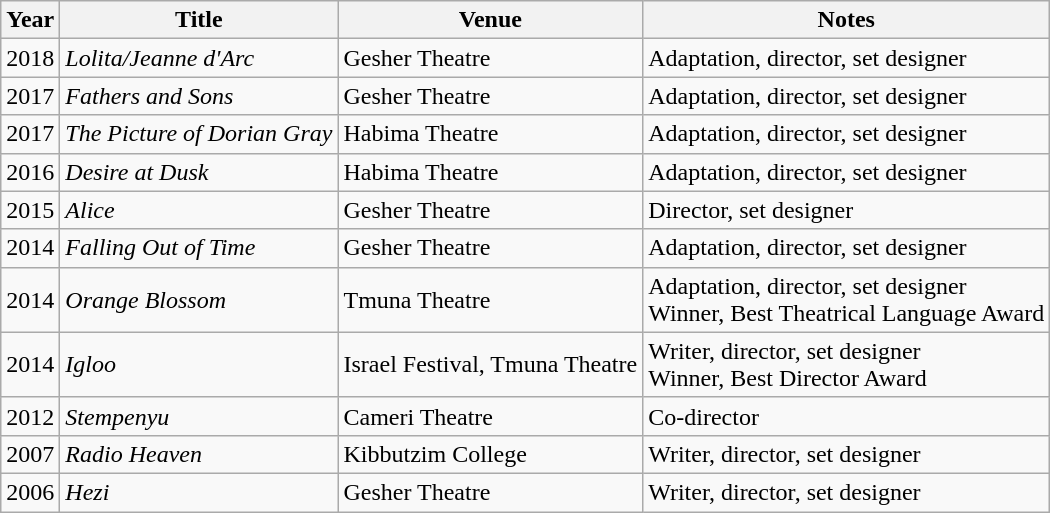<table class="wikitable">
<tr>
<th>Year</th>
<th>Title</th>
<th>Venue</th>
<th>Notes</th>
</tr>
<tr>
<td>2018</td>
<td><em>Lolita/Jeanne d'Arc</em></td>
<td>Gesher Theatre</td>
<td>Adaptation, director, set designer</td>
</tr>
<tr>
<td>2017</td>
<td><em>Fathers and Sons</em></td>
<td>Gesher Theatre</td>
<td>Adaptation, director, set designer</td>
</tr>
<tr>
<td>2017</td>
<td><em>The Picture of Dorian Gray</em></td>
<td>Habima Theatre</td>
<td>Adaptation, director, set designer</td>
</tr>
<tr>
<td>2016</td>
<td><em>Desire at Dusk</em></td>
<td>Habima Theatre</td>
<td>Adaptation, director, set designer</td>
</tr>
<tr>
<td>2015</td>
<td><em>Alice</em></td>
<td>Gesher Theatre</td>
<td>Director, set designer</td>
</tr>
<tr>
<td>2014</td>
<td><em>Falling Out of Time</em></td>
<td>Gesher Theatre</td>
<td>Adaptation, director, set designer</td>
</tr>
<tr>
<td>2014</td>
<td><em>Orange Blossom</em></td>
<td>Tmuna Theatre</td>
<td>Adaptation, director, set designer<br>Winner, Best Theatrical Language Award</td>
</tr>
<tr>
<td>2014</td>
<td><em>Igloo</em></td>
<td>Israel Festival, Tmuna Theatre</td>
<td>Writer, director, set designer<br>Winner, Best Director Award</td>
</tr>
<tr>
<td>2012</td>
<td><em>Stempenyu</em></td>
<td>Cameri Theatre</td>
<td>Co-director</td>
</tr>
<tr>
<td>2007</td>
<td><em>Radio Heaven</em></td>
<td>Kibbutzim College</td>
<td>Writer, director, set designer</td>
</tr>
<tr>
<td>2006</td>
<td><em>Hezi</em></td>
<td>Gesher Theatre</td>
<td>Writer, director, set designer</td>
</tr>
</table>
